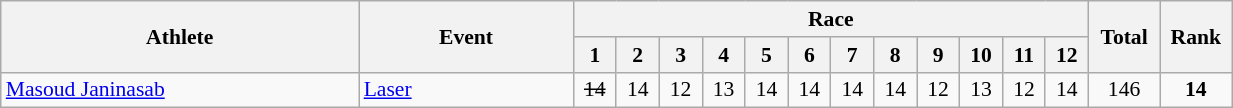<table class="wikitable" width="65%" style="text-align:center; font-size:90%">
<tr>
<th rowspan="2" width="25%">Athlete</th>
<th rowspan="2" width="15%">Event</th>
<th colspan="12">Race</th>
<th rowspan="2" width="5%">Total</th>
<th rowspan="2" width="5%">Rank</th>
</tr>
<tr>
<th width="3%">1</th>
<th width="3%">2</th>
<th width="3%">3</th>
<th width="3%">4</th>
<th width="3%">5</th>
<th width="3%">6</th>
<th width="3%">7</th>
<th width="3%">8</th>
<th width="3%">9</th>
<th width="3%">10</th>
<th width="3%">11</th>
<th width="3%">12</th>
</tr>
<tr align=center>
<td align=left><a href='#'>Masoud Janinasab</a></td>
<td align=left><a href='#'>Laser</a></td>
<td><s>14</s></td>
<td>14</td>
<td>12</td>
<td>13</td>
<td>14</td>
<td>14</td>
<td>14</td>
<td>14</td>
<td>12</td>
<td>13</td>
<td>12</td>
<td>14</td>
<td>146</td>
<td><strong>14</strong></td>
</tr>
</table>
